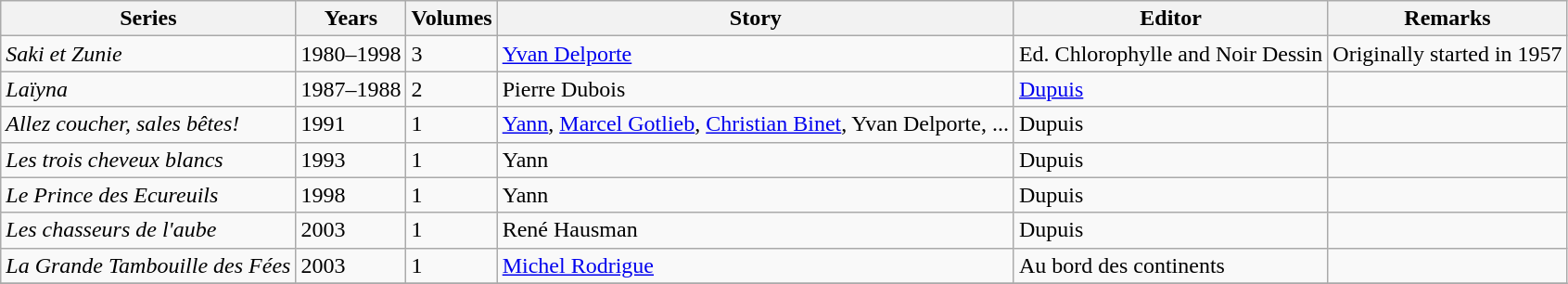<table class="wikitable" id="noveltable" border="1">
<tr>
<th>Series</th>
<th>Years</th>
<th>Volumes</th>
<th>Story</th>
<th>Editor</th>
<th>Remarks</th>
</tr>
<tr align="left">
<td><em>Saki et Zunie</em></td>
<td>1980–1998</td>
<td>3</td>
<td><a href='#'>Yvan Delporte</a></td>
<td>Ed. Chlorophylle and Noir Dessin</td>
<td>Originally started in 1957</td>
</tr>
<tr>
<td><em>Laïyna</em></td>
<td>1987–1988</td>
<td>2</td>
<td>Pierre Dubois</td>
<td><a href='#'>Dupuis</a></td>
<td></td>
</tr>
<tr>
<td><em>Allez coucher, sales bêtes!</em></td>
<td>1991</td>
<td>1</td>
<td><a href='#'>Yann</a>, <a href='#'>Marcel Gotlieb</a>, <a href='#'>Christian Binet</a>, Yvan Delporte, ...</td>
<td>Dupuis</td>
<td></td>
</tr>
<tr>
<td><em>Les trois cheveux blancs</em></td>
<td>1993</td>
<td>1</td>
<td>Yann</td>
<td>Dupuis</td>
<td></td>
</tr>
<tr>
<td><em>Le Prince des Ecureuils</em></td>
<td>1998</td>
<td>1</td>
<td>Yann</td>
<td>Dupuis</td>
<td></td>
</tr>
<tr>
<td><em>Les chasseurs de l'aube</em></td>
<td>2003</td>
<td>1</td>
<td>René Hausman</td>
<td>Dupuis</td>
<td></td>
</tr>
<tr>
<td><em>La Grande Tambouille des Fées</em></td>
<td>2003</td>
<td>1</td>
<td><a href='#'>Michel Rodrigue</a></td>
<td>Au bord des continents</td>
<td></td>
</tr>
<tr>
</tr>
</table>
